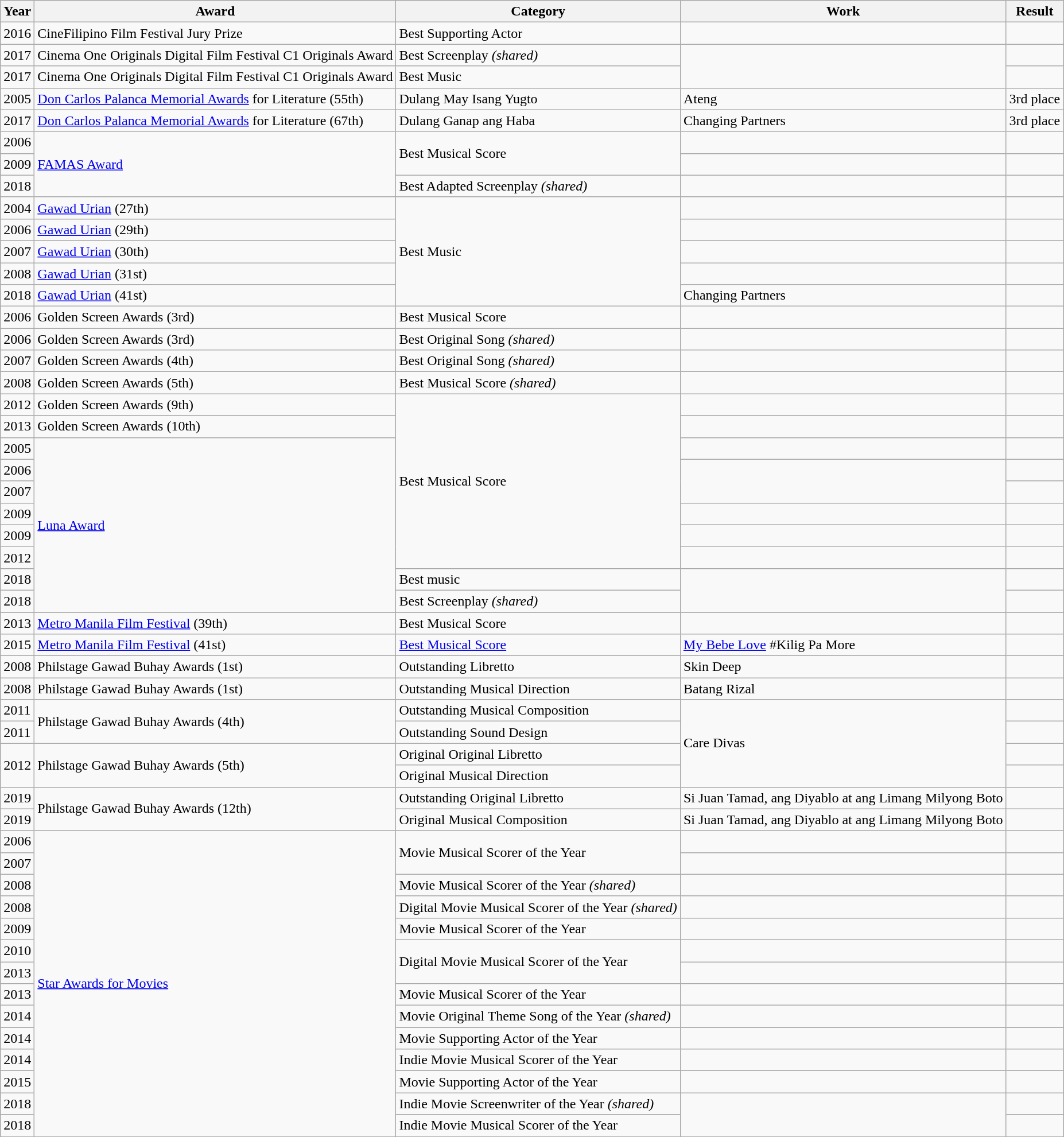<table class="wikitable sortable">
<tr>
<th>Year</th>
<th>Award</th>
<th>Category</th>
<th>Work</th>
<th>Result</th>
</tr>
<tr>
<td>2016</td>
<td>CineFilipino Film Festival Jury Prize</td>
<td>Best Supporting Actor</td>
<td></td>
<td></td>
</tr>
<tr>
<td>2017</td>
<td>Cinema One Originals Digital Film Festival C1 Originals Award</td>
<td>Best Screenplay <em>(shared)</em></td>
<td rowspan="2"></td>
<td></td>
</tr>
<tr>
<td>2017</td>
<td>Cinema One Originals Digital Film Festival C1 Originals Award</td>
<td>Best Music</td>
<td></td>
</tr>
<tr>
<td>2005</td>
<td><a href='#'>Don Carlos Palanca Memorial Awards</a> for Literature (55th)</td>
<td>Dulang May Isang Yugto</td>
<td>Ateng</td>
<td>3rd place</td>
</tr>
<tr>
<td>2017</td>
<td><a href='#'>Don Carlos Palanca Memorial Awards</a> for Literature (67th)</td>
<td>Dulang Ganap ang Haba</td>
<td>Changing Partners</td>
<td>3rd place</td>
</tr>
<tr>
<td>2006</td>
<td rowspan="3"><a href='#'>FAMAS Award</a></td>
<td rowspan="2">Best Musical Score</td>
<td></td>
<td></td>
</tr>
<tr>
<td>2009</td>
<td></td>
<td></td>
</tr>
<tr>
<td>2018</td>
<td>Best Adapted Screenplay <em>(shared)</em></td>
<td></td>
<td></td>
</tr>
<tr>
<td>2004</td>
<td><a href='#'>Gawad Urian</a> (27th)</td>
<td rowspan="5">Best Music</td>
<td></td>
<td></td>
</tr>
<tr>
<td>2006</td>
<td><a href='#'>Gawad Urian</a> (29th)</td>
<td></td>
<td></td>
</tr>
<tr>
<td>2007</td>
<td><a href='#'>Gawad Urian</a> (30th)</td>
<td></td>
<td></td>
</tr>
<tr>
<td>2008</td>
<td><a href='#'>Gawad Urian</a> (31st)</td>
<td></td>
<td></td>
</tr>
<tr>
<td>2018</td>
<td><a href='#'>Gawad Urian</a> (41st)</td>
<td>Changing Partners</td>
<td></td>
</tr>
<tr>
<td>2006</td>
<td>Golden Screen Awards (3rd)</td>
<td>Best Musical Score</td>
<td></td>
<td></td>
</tr>
<tr>
<td>2006</td>
<td>Golden Screen Awards (3rd)</td>
<td>Best Original Song <em>(shared)</em></td>
<td></td>
<td></td>
</tr>
<tr>
<td>2007</td>
<td>Golden Screen Awards (4th)</td>
<td>Best Original Song <em>(shared)</em></td>
<td></td>
<td></td>
</tr>
<tr>
<td>2008</td>
<td>Golden Screen Awards (5th)</td>
<td>Best Musical Score <em>(shared)</em></td>
<td></td>
<td></td>
</tr>
<tr>
<td>2012</td>
<td>Golden Screen Awards (9th)</td>
<td rowspan="8">Best Musical Score</td>
<td></td>
<td></td>
</tr>
<tr>
<td>2013</td>
<td>Golden Screen Awards (10th)</td>
<td></td>
<td></td>
</tr>
<tr>
<td>2005</td>
<td rowspan="8"><a href='#'>Luna Award</a></td>
<td></td>
<td></td>
</tr>
<tr>
<td>2006</td>
<td rowspan="2"></td>
<td></td>
</tr>
<tr>
<td>2007</td>
<td></td>
</tr>
<tr>
<td>2009</td>
<td></td>
<td></td>
</tr>
<tr>
<td>2009</td>
<td></td>
<td></td>
</tr>
<tr>
<td>2012</td>
<td></td>
<td></td>
</tr>
<tr>
<td>2018</td>
<td>Best music</td>
<td rowspan="2"></td>
<td></td>
</tr>
<tr>
<td>2018</td>
<td>Best Screenplay <em>(shared)</em></td>
<td></td>
</tr>
<tr>
<td>2013</td>
<td><a href='#'>Metro Manila Film Festival</a> (39th)</td>
<td>Best Musical Score</td>
<td></td>
<td></td>
</tr>
<tr>
<td>2015</td>
<td><a href='#'>Metro Manila Film Festival</a> (41st)</td>
<td><a href='#'>Best Musical Score</a></td>
<td><a href='#'>My Bebe Love</a> #Kilig Pa More</td>
<td></td>
</tr>
<tr>
<td>2008</td>
<td>Philstage Gawad Buhay Awards (1st)</td>
<td>Outstanding Libretto</td>
<td>Skin Deep</td>
<td></td>
</tr>
<tr>
<td>2008</td>
<td>Philstage Gawad Buhay Awards (1st)</td>
<td>Outstanding Musical Direction</td>
<td>Batang Rizal</td>
<td></td>
</tr>
<tr>
<td>2011</td>
<td rowspan="2">Philstage Gawad Buhay Awards (4th)</td>
<td>Outstanding Musical Composition</td>
<td rowspan="4">Care Divas</td>
<td></td>
</tr>
<tr>
<td>2011</td>
<td>Outstanding Sound Design</td>
<td></td>
</tr>
<tr>
<td rowspan="2">2012</td>
<td rowspan="2">Philstage Gawad Buhay Awards (5th)</td>
<td>Original Original Libretto</td>
<td></td>
</tr>
<tr>
<td>Original Musical Direction</td>
<td></td>
</tr>
<tr>
<td>2019</td>
<td rowspan="2">Philstage Gawad Buhay Awards (12th)</td>
<td>Outstanding Original Libretto</td>
<td>Si Juan Tamad, ang Diyablo at ang Limang Milyong Boto</td>
<td></td>
</tr>
<tr>
<td>2019</td>
<td>Original Musical Composition</td>
<td>Si Juan Tamad, ang Diyablo at ang Limang Milyong Boto</td>
<td></td>
</tr>
<tr>
<td>2006</td>
<td rowspan="14"><a href='#'>Star Awards for Movies</a></td>
<td rowspan="2">Movie Musical Scorer of the Year</td>
<td></td>
<td></td>
</tr>
<tr>
<td>2007</td>
<td></td>
<td></td>
</tr>
<tr>
<td>2008</td>
<td>Movie Musical Scorer of the Year <em>(shared)</em></td>
<td></td>
<td></td>
</tr>
<tr>
<td>2008</td>
<td>Digital Movie Musical Scorer of the Year <em>(shared)</em></td>
<td></td>
<td></td>
</tr>
<tr>
<td>2009</td>
<td>Movie Musical Scorer of the Year</td>
<td></td>
<td></td>
</tr>
<tr>
<td>2010</td>
<td rowspan="2">Digital Movie Musical Scorer of the Year</td>
<td></td>
<td></td>
</tr>
<tr>
<td>2013</td>
<td></td>
<td></td>
</tr>
<tr>
<td>2013</td>
<td>Movie Musical Scorer of the Year</td>
<td></td>
<td></td>
</tr>
<tr>
<td>2014</td>
<td>Movie Original Theme Song of the Year <em>(shared)</em></td>
<td></td>
<td></td>
</tr>
<tr>
<td>2014</td>
<td>Movie Supporting Actor of the Year</td>
<td></td>
<td></td>
</tr>
<tr>
<td>2014</td>
<td>Indie Movie Musical Scorer of the Year</td>
<td></td>
<td></td>
</tr>
<tr>
<td>2015</td>
<td>Movie Supporting Actor of the Year</td>
<td></td>
<td></td>
</tr>
<tr>
<td>2018</td>
<td>Indie Movie Screenwriter of the Year <em>(shared)</em></td>
<td rowspan="2"></td>
<td></td>
</tr>
<tr>
<td>2018</td>
<td>Indie Movie Musical Scorer of the Year</td>
<td></td>
</tr>
</table>
